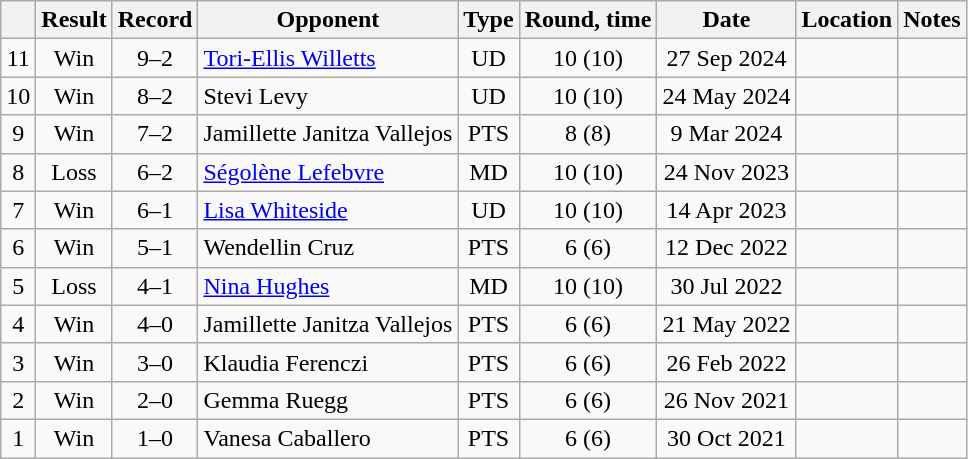<table class="wikitable" style="text-align:center">
<tr>
<th></th>
<th>Result</th>
<th>Record</th>
<th>Opponent</th>
<th>Type</th>
<th>Round, time</th>
<th>Date</th>
<th>Location</th>
<th>Notes</th>
</tr>
<tr>
<td>11</td>
<td>Win</td>
<td>9–2</td>
<td align=left><a href='#'>Tori-Ellis Willetts</a></td>
<td>UD</td>
<td>10 (10)</td>
<td>27 Sep 2024</td>
<td align=left></td>
<td align=left></td>
</tr>
<tr>
<td>10</td>
<td>Win</td>
<td>8–2</td>
<td align=left>Stevi Levy</td>
<td>UD</td>
<td>10 (10)</td>
<td>24 May 2024</td>
<td align=left></td>
<td align=left></td>
</tr>
<tr>
<td>9</td>
<td>Win</td>
<td>7–2</td>
<td align=left>Jamillette Janitza Vallejos</td>
<td>PTS</td>
<td>8 (8)</td>
<td>9 Mar 2024</td>
<td align=left></td>
<td></td>
</tr>
<tr>
<td>8</td>
<td>Loss</td>
<td>6–2</td>
<td align=left><a href='#'>Ségolène Lefebvre</a></td>
<td>MD</td>
<td>10 (10)</td>
<td>24 Nov 2023</td>
<td align=left></td>
<td align=left></td>
</tr>
<tr>
<td>7</td>
<td>Win</td>
<td>6–1</td>
<td align=left><a href='#'>Lisa Whiteside</a></td>
<td>UD</td>
<td>10 (10)</td>
<td>14 Apr 2023</td>
<td align=left></td>
<td align=left></td>
</tr>
<tr>
<td>6</td>
<td>Win</td>
<td>5–1</td>
<td align=left>Wendellin Cruz</td>
<td>PTS</td>
<td>6 (6)</td>
<td>12 Dec 2022</td>
<td align=left></td>
<td></td>
</tr>
<tr>
<td>5</td>
<td>Loss</td>
<td>4–1</td>
<td align=left><a href='#'>Nina Hughes</a></td>
<td>MD</td>
<td>10 (10)</td>
<td>30 Jul 2022</td>
<td align=left></td>
<td align=left></td>
</tr>
<tr>
<td>4</td>
<td>Win</td>
<td>4–0</td>
<td align=left>Jamillette Janitza Vallejos</td>
<td>PTS</td>
<td>6 (6)</td>
<td>21 May 2022</td>
<td align=left></td>
<td></td>
</tr>
<tr>
<td>3</td>
<td>Win</td>
<td>3–0</td>
<td align=left>Klaudia Ferenczi</td>
<td>PTS</td>
<td>6 (6)</td>
<td>26 Feb 2022</td>
<td align=left></td>
<td></td>
</tr>
<tr>
<td>2</td>
<td>Win</td>
<td>2–0</td>
<td align=left>Gemma Ruegg</td>
<td>PTS</td>
<td>6 (6)</td>
<td>26 Nov 2021</td>
<td align=left></td>
<td></td>
</tr>
<tr>
<td>1</td>
<td>Win</td>
<td>1–0</td>
<td align=left>Vanesa Caballero</td>
<td>PTS</td>
<td>6 (6)</td>
<td>30 Oct 2021</td>
<td align=left></td>
<td></td>
</tr>
</table>
